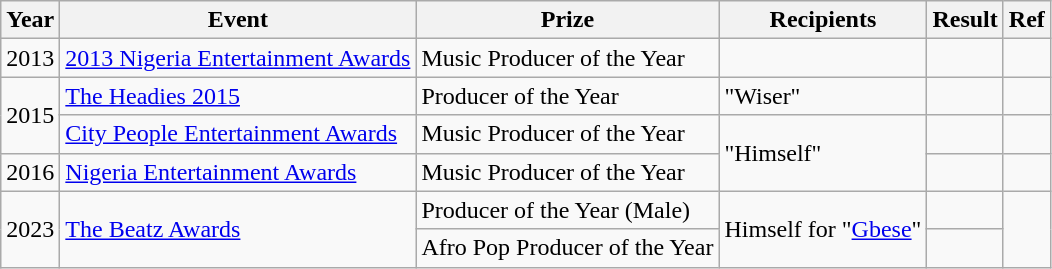<table class ="wikitable">
<tr>
<th>Year</th>
<th>Event</th>
<th>Prize</th>
<th>Recipients</th>
<th>Result</th>
<th>Ref</th>
</tr>
<tr>
<td>2013</td>
<td><a href='#'>2013 Nigeria Entertainment Awards</a></td>
<td>Music Producer of the Year</td>
<td></td>
<td></td>
<td></td>
</tr>
<tr>
<td rowspan="2">2015</td>
<td><a href='#'>The Headies 2015</a></td>
<td>Producer of the Year</td>
<td>"Wiser"</td>
<td></td>
<td></td>
</tr>
<tr>
<td><a href='#'>City People Entertainment Awards</a></td>
<td>Music Producer of the Year</td>
<td rowspan="2">"Himself"</td>
<td></td>
<td></td>
</tr>
<tr>
<td>2016</td>
<td><a href='#'>Nigeria Entertainment Awards</a></td>
<td>Music Producer of the Year</td>
<td></td>
<td></td>
</tr>
<tr>
<td rowspan="2">2023</td>
<td rowspan="2"><a href='#'>The Beatz Awards</a></td>
<td>Producer of the Year (Male)</td>
<td rowspan="2">Himself for "<a href='#'>Gbese</a>"</td>
<td></td>
<td rowspan="2"></td>
</tr>
<tr>
<td>Afro Pop Producer of the Year</td>
<td></td>
</tr>
</table>
